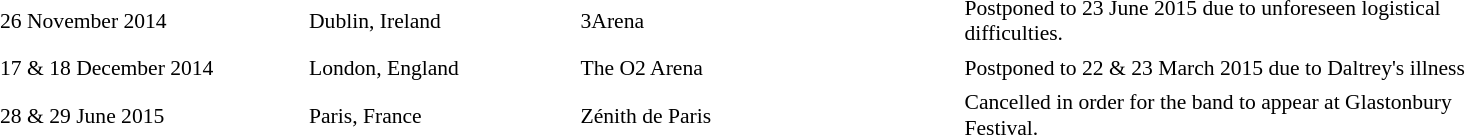<table cellpadding="2" style="border: 0px solid darkgray; font-size:90%">
<tr>
<th width="200"></th>
<th width="175"></th>
<th width="250"></th>
<th width="350"></th>
</tr>
<tr>
<td>26 November 2014</td>
<td>Dublin, Ireland</td>
<td>3Arena</td>
<td>Postponed to 23 June 2015 due to unforeseen logistical difficulties.</td>
</tr>
<tr>
<td>17 & 18 December 2014</td>
<td>London, England</td>
<td>The O2 Arena</td>
<td>Postponed to 22 & 23 March 2015 due to Daltrey's illness</td>
</tr>
<tr>
<td>28 & 29 June 2015</td>
<td>Paris, France</td>
<td>Zénith de Paris</td>
<td>Cancelled in order for the band to appear at Glastonbury Festival.</td>
</tr>
<tr>
</tr>
</table>
